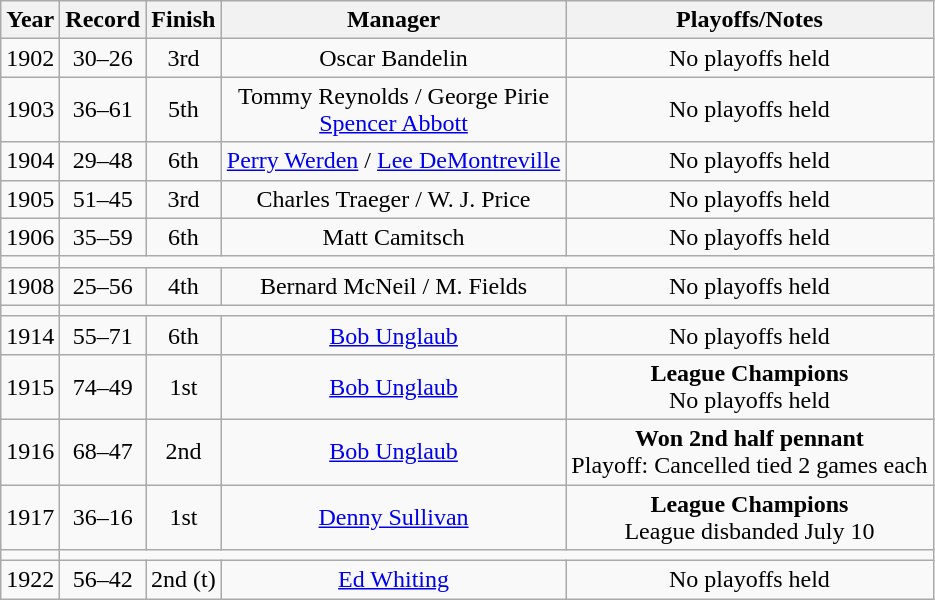<table class="wikitable" style="text-align:center">
<tr align=center>
<th>Year</th>
<th>Record</th>
<th>Finish</th>
<th>Manager</th>
<th>Playoffs/Notes</th>
</tr>
<tr align=center>
<td>1902</td>
<td>30–26</td>
<td>3rd</td>
<td>Oscar Bandelin</td>
<td>No playoffs held</td>
</tr>
<tr align=center>
<td>1903</td>
<td>36–61</td>
<td>5th</td>
<td>Tommy Reynolds / George Pirie <br><a href='#'>Spencer Abbott</a></td>
<td>No playoffs held</td>
</tr>
<tr align=center>
<td>1904</td>
<td>29–48</td>
<td>6th</td>
<td><a href='#'>Perry Werden</a> / <a href='#'>Lee DeMontreville</a></td>
<td>No playoffs held</td>
</tr>
<tr align=center>
<td>1905</td>
<td>51–45</td>
<td>3rd</td>
<td>Charles Traeger / W. J. Price</td>
<td>No playoffs held</td>
</tr>
<tr align=center>
<td>1906</td>
<td>35–59</td>
<td>6th</td>
<td>Matt Camitsch</td>
<td>No playoffs held</td>
</tr>
<tr align=center>
<td></td>
</tr>
<tr align=center>
<td>1908</td>
<td>25–56</td>
<td>4th</td>
<td>Bernard McNeil / M. Fields</td>
<td>No playoffs held</td>
</tr>
<tr align=center>
<td></td>
</tr>
<tr align=center>
<td>1914</td>
<td>55–71</td>
<td>6th</td>
<td><a href='#'>Bob Unglaub</a></td>
<td>No playoffs held</td>
</tr>
<tr align=center>
<td>1915</td>
<td>74–49</td>
<td>1st</td>
<td><a href='#'>Bob Unglaub</a></td>
<td><strong>League Champions</strong><br>No playoffs held</td>
</tr>
<tr align=center>
<td>1916</td>
<td>68–47</td>
<td>2nd</td>
<td><a href='#'>Bob Unglaub</a></td>
<td><strong>Won 2nd half pennant</strong><br> Playoff: Cancelled tied 2 games each</td>
</tr>
<tr align=center>
<td>1917</td>
<td>36–16</td>
<td>1st</td>
<td><a href='#'>Denny Sullivan</a></td>
<td><strong>League Champions</strong> <br>League disbanded July 10</td>
</tr>
<tr align=center>
<td></td>
</tr>
<tr align=center>
<td>1922</td>
<td>56–42</td>
<td>2nd (t)</td>
<td><a href='#'>Ed Whiting</a></td>
<td>No playoffs held</td>
</tr>
</table>
